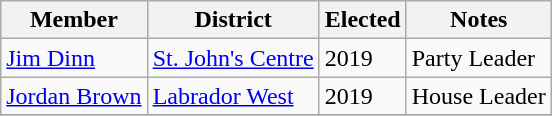<table class="wikitable sortable">
<tr>
<th>Member</th>
<th>District</th>
<th>Elected</th>
<th>Notes</th>
</tr>
<tr>
<td><a href='#'>Jim Dinn</a></td>
<td><a href='#'>St. John's Centre</a></td>
<td>2019</td>
<td>Party Leader</td>
</tr>
<tr>
<td><a href='#'>Jordan Brown</a></td>
<td><a href='#'>Labrador West</a></td>
<td>2019</td>
<td>House Leader</td>
</tr>
<tr>
</tr>
</table>
